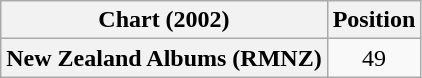<table class="wikitable plainrowheaders" style="text-align:center">
<tr>
<th scope="col">Chart (2002)</th>
<th scope="col">Position</th>
</tr>
<tr>
<th scope="row">New Zealand Albums (RMNZ)</th>
<td>49</td>
</tr>
</table>
